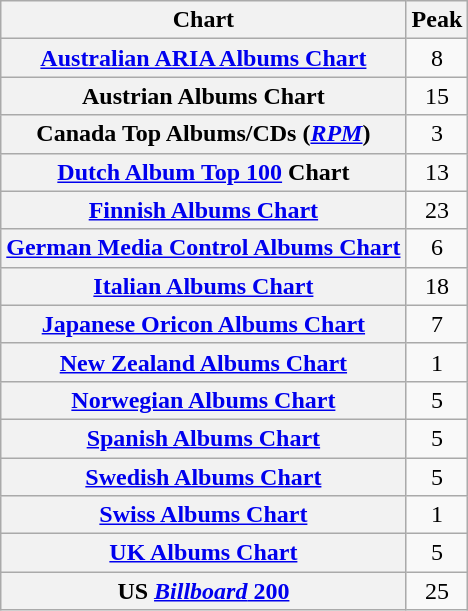<table class="wikitable sortable plainrowheaders" style="text-align:center;">
<tr>
<th scope="col">Chart</th>
<th scope="col">Peak</th>
</tr>
<tr>
<th scope="row"><a href='#'>Australian ARIA Albums Chart</a></th>
<td>8</td>
</tr>
<tr>
<th scope="row">Austrian Albums Chart</th>
<td>15</td>
</tr>
<tr>
<th scope="row">Canada Top Albums/CDs (<em><a href='#'>RPM</a></em>)</th>
<td>3</td>
</tr>
<tr>
<th scope="row"><a href='#'>Dutch Album Top 100</a> Chart</th>
<td>13</td>
</tr>
<tr>
<th scope="row"><a href='#'>Finnish Albums Chart</a></th>
<td>23</td>
</tr>
<tr>
<th scope="row"><a href='#'>German Media Control Albums Chart</a></th>
<td>6</td>
</tr>
<tr>
<th scope="row"><a href='#'>Italian Albums Chart</a></th>
<td>18</td>
</tr>
<tr>
<th scope="row"><a href='#'>Japanese Oricon Albums Chart</a></th>
<td>7</td>
</tr>
<tr>
<th scope="row"><a href='#'>New Zealand Albums Chart</a></th>
<td>1</td>
</tr>
<tr>
<th scope="row"><a href='#'>Norwegian Albums Chart</a></th>
<td>5</td>
</tr>
<tr>
<th scope="row"><a href='#'>Spanish Albums Chart</a></th>
<td>5</td>
</tr>
<tr>
<th scope="row"><a href='#'>Swedish Albums Chart</a></th>
<td>5</td>
</tr>
<tr>
<th scope="row"><a href='#'>Swiss Albums Chart</a></th>
<td>1</td>
</tr>
<tr>
<th scope="row"><a href='#'>UK Albums Chart</a></th>
<td>5</td>
</tr>
<tr>
<th scope="row">US <a href='#'><em>Billboard</em> 200</a></th>
<td>25</td>
</tr>
</table>
